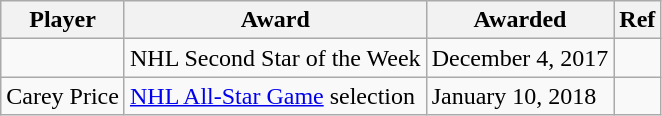<table class="wikitable" style="width:auto;">
<tr>
<th>Player</th>
<th>Award</th>
<th>Awarded</th>
<th>Ref</th>
</tr>
<tr>
<td></td>
<td>NHL Second Star of the Week</td>
<td>December 4, 2017</td>
<td></td>
</tr>
<tr>
<td>Carey Price</td>
<td><a href='#'>NHL All-Star Game</a> selection</td>
<td>January 10, 2018</td>
<td></td>
</tr>
</table>
